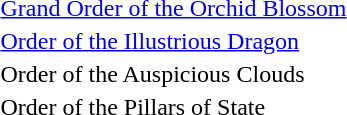<table>
<tr>
<td></td>
<td><a href='#'>Grand Order of the Orchid Blossom</a></td>
</tr>
<tr>
<td></td>
<td><a href='#'>Order of the Illustrious Dragon</a></td>
</tr>
<tr>
<td></td>
<td>Order of the Auspicious Clouds</td>
</tr>
<tr>
<td></td>
<td>Order of the Pillars of State</td>
</tr>
<tr>
</tr>
</table>
